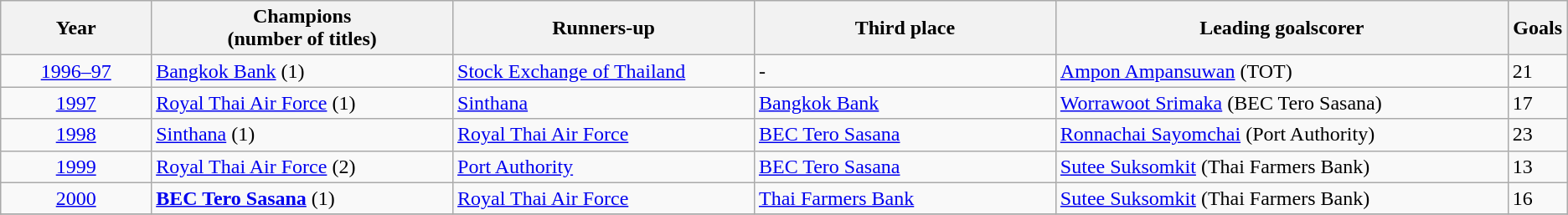<table class="wikitable">
<tr>
<th width=9%>Year</th>
<th width=18%>Champions<br>(number of titles)</th>
<th width=18%>Runners-up</th>
<th width=18%>Third place</th>
<th width=27%>Leading goalscorer</th>
<th width=1%>Goals</th>
</tr>
<tr>
<td align=center><a href='#'>1996–97</a></td>
<td><a href='#'>Bangkok Bank</a> (1)</td>
<td><a href='#'>Stock Exchange of Thailand</a></td>
<td>-</td>
<td><a href='#'>Ampon Ampansuwan</a> (TOT)</td>
<td>21</td>
</tr>
<tr>
<td align=center><a href='#'>1997</a></td>
<td><a href='#'>Royal Thai Air Force</a> (1)</td>
<td><a href='#'>Sinthana</a></td>
<td><a href='#'>Bangkok Bank</a></td>
<td><a href='#'>Worrawoot Srimaka</a> (BEC Tero Sasana)</td>
<td>17</td>
</tr>
<tr>
<td align=center><a href='#'>1998</a></td>
<td><a href='#'>Sinthana</a> (1)</td>
<td><a href='#'>Royal Thai Air Force</a></td>
<td><a href='#'>BEC Tero Sasana</a></td>
<td><a href='#'>Ronnachai Sayomchai</a> (Port Authority)</td>
<td>23</td>
</tr>
<tr>
<td align=center><a href='#'>1999</a></td>
<td><a href='#'>Royal Thai Air Force</a> (2)</td>
<td><a href='#'>Port Authority</a></td>
<td><a href='#'>BEC Tero Sasana</a></td>
<td><a href='#'>Sutee Suksomkit</a> (Thai Farmers Bank)</td>
<td>13</td>
</tr>
<tr>
<td align=center><a href='#'>2000</a></td>
<td><strong><a href='#'>BEC Tero Sasana</a></strong> (1)</td>
<td><a href='#'>Royal Thai Air Force</a></td>
<td><a href='#'>Thai Farmers Bank</a></td>
<td><a href='#'>Sutee Suksomkit</a> (Thai Farmers Bank)</td>
<td>16</td>
</tr>
<tr>
</tr>
</table>
